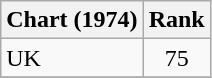<table class="wikitable">
<tr>
<th>Chart (1974)</th>
<th style="text-align:center;">Rank</th>
</tr>
<tr>
<td>UK</td>
<td style="text-align:center;">75</td>
</tr>
<tr>
</tr>
</table>
